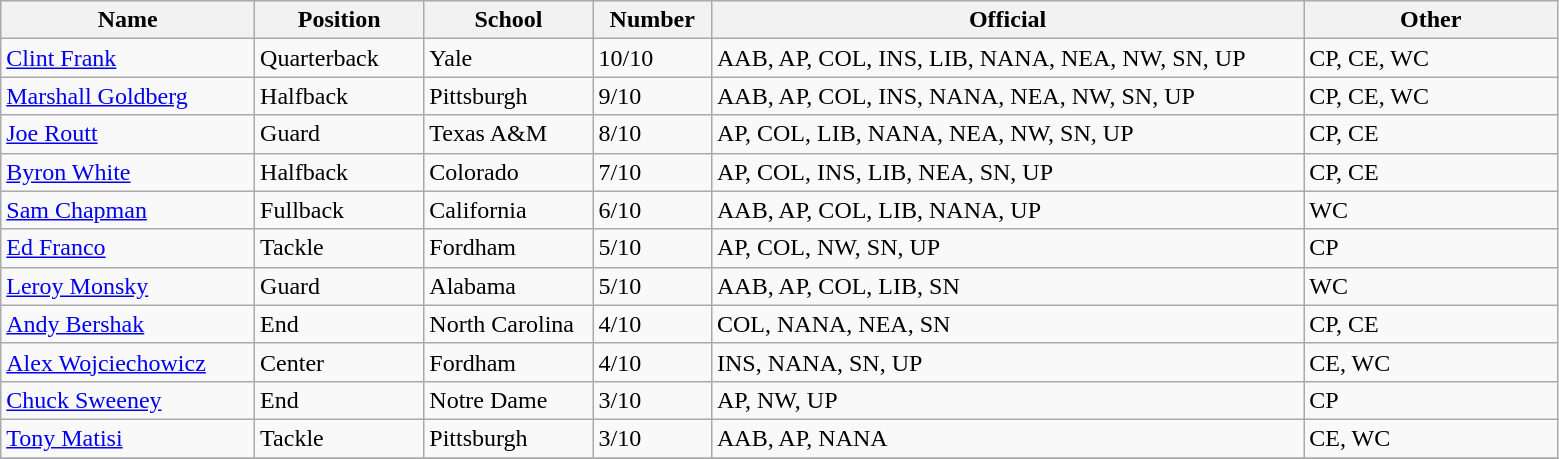<table class="wikitable sortable">
<tr>
<th bgcolor="#DDDDFF" width="15%">Name</th>
<th bgcolor="#DDDDFF" width="10%">Position</th>
<th bgcolor="#DDDDFF" width="10%">School</th>
<th bgcolor="#DDDDFF" width="7%">Number</th>
<th bgcolor="#DDDDFF" width="35%">Official</th>
<th bgcolor="#DDDDFF" width="15%">Other</th>
</tr>
<tr align="left">
<td><a href='#'>Clint Frank</a></td>
<td>Quarterback</td>
<td>Yale</td>
<td>10/10</td>
<td>AAB, AP, COL, INS, LIB, NANA, NEA, NW, SN, UP</td>
<td>CP, CE, WC</td>
</tr>
<tr align="left">
<td><a href='#'>Marshall Goldberg</a></td>
<td>Halfback</td>
<td>Pittsburgh</td>
<td>9/10</td>
<td>AAB, AP, COL, INS, NANA, NEA, NW, SN, UP</td>
<td>CP, CE, WC</td>
</tr>
<tr align="left">
<td><a href='#'>Joe Routt</a></td>
<td>Guard</td>
<td>Texas A&M</td>
<td>8/10</td>
<td>AP, COL, LIB, NANA, NEA, NW, SN, UP</td>
<td>CP, CE</td>
</tr>
<tr align="left">
<td><a href='#'>Byron White</a></td>
<td>Halfback</td>
<td>Colorado</td>
<td>7/10</td>
<td>AP, COL, INS, LIB, NEA, SN, UP</td>
<td>CP, CE</td>
</tr>
<tr align="left">
<td><a href='#'>Sam Chapman</a></td>
<td>Fullback</td>
<td>California</td>
<td>6/10</td>
<td>AAB, AP, COL, LIB, NANA, UP</td>
<td>WC</td>
</tr>
<tr align="left">
<td><a href='#'>Ed Franco</a></td>
<td>Tackle</td>
<td>Fordham</td>
<td>5/10</td>
<td>AP, COL, NW, SN, UP</td>
<td>CP</td>
</tr>
<tr align="left">
<td><a href='#'>Leroy Monsky</a></td>
<td>Guard</td>
<td>Alabama</td>
<td>5/10</td>
<td>AAB, AP, COL, LIB, SN</td>
<td>WC</td>
</tr>
<tr align="left">
<td><a href='#'>Andy Bershak</a></td>
<td>End</td>
<td>North Carolina</td>
<td>4/10</td>
<td>COL, NANA, NEA, SN</td>
<td>CP, CE</td>
</tr>
<tr align="left">
<td><a href='#'>Alex Wojciechowicz</a></td>
<td>Center</td>
<td>Fordham</td>
<td>4/10</td>
<td>INS, NANA, SN, UP</td>
<td>CE, WC</td>
</tr>
<tr align="left">
<td><a href='#'>Chuck Sweeney</a></td>
<td>End</td>
<td>Notre Dame</td>
<td>3/10</td>
<td>AP, NW, UP</td>
<td>CP</td>
</tr>
<tr align="left">
<td><a href='#'>Tony Matisi</a></td>
<td>Tackle</td>
<td>Pittsburgh</td>
<td>3/10</td>
<td>AAB, AP, NANA</td>
<td>CE, WC</td>
</tr>
<tr align="left">
</tr>
</table>
